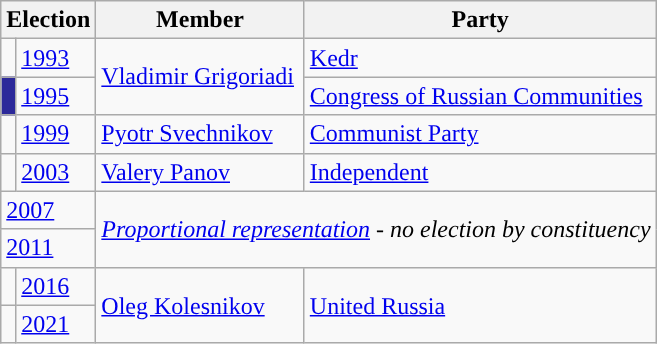<table class="wikitable">
<tr>
<th colspan="2">Election</th>
<th>Member</th>
<th>Party</th>
</tr>
<tr>
<td style="background-color:"></td>
<td><a href='#'>1993</a></td>
<td rowspan=2><a href='#'>Vladimir Grigoriadi</a></td>
<td><a href='#'>Kedr</a></td>
</tr>
<tr>
<td style="background-color:#2C299A"></td>
<td><a href='#'>1995</a></td>
<td><a href='#'>Congress of Russian Communities</a></td>
</tr>
<tr>
<td style="background-color:"></td>
<td><a href='#'>1999</a></td>
<td><a href='#'>Pyotr Svechnikov</a></td>
<td><a href='#'>Communist Party</a></td>
</tr>
<tr>
<td style="background-color:"></td>
<td><a href='#'>2003</a></td>
<td><a href='#'>Valery Panov</a></td>
<td><a href='#'>Independent</a></td>
</tr>
<tr>
<td colspan=2><a href='#'>2007</a></td>
<td colspan=2 rowspan=2><em><a href='#'>Proportional representation</a> - no election by constituency</em></td>
</tr>
<tr>
<td colspan=2><a href='#'>2011</a></td>
</tr>
<tr>
<td style="background-color: "></td>
<td><a href='#'>2016</a></td>
<td rowspan=2><a href='#'>Oleg Kolesnikov</a></td>
<td rowspan=2><a href='#'>United Russia</a></td>
</tr>
<tr>
<td style="background-color: "></td>
<td><a href='#'>2021</a></td>
</tr>
</table>
